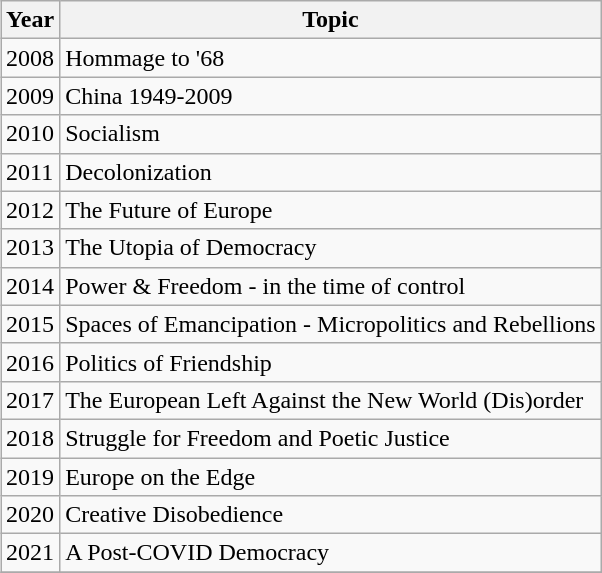<table class="wikitable" style="float: right;">
<tr>
<th>Year</th>
<th>Topic</th>
</tr>
<tr>
<td>2008</td>
<td>Hommage to '68</td>
</tr>
<tr>
<td>2009</td>
<td>China 1949-2009</td>
</tr>
<tr>
<td>2010</td>
<td>Socialism</td>
</tr>
<tr>
<td>2011</td>
<td>Decolonization</td>
</tr>
<tr>
<td>2012</td>
<td>The Future of Europe</td>
</tr>
<tr>
<td>2013</td>
<td>The Utopia of Democracy</td>
</tr>
<tr>
<td>2014</td>
<td>Power & Freedom - in the time of control</td>
</tr>
<tr>
<td>2015</td>
<td>Spaces of Emancipation - Micropolitics and Rebellions</td>
</tr>
<tr>
<td>2016</td>
<td>Politics of Friendship</td>
</tr>
<tr>
<td>2017</td>
<td>The European Left Against the New World (Dis)order</td>
</tr>
<tr>
<td>2018</td>
<td>Struggle for Freedom and Poetic Justice</td>
</tr>
<tr>
<td>2019</td>
<td>Europe on the Edge</td>
</tr>
<tr>
<td>2020</td>
<td>Creative Disobedience</td>
</tr>
<tr>
<td>2021</td>
<td>A Post-COVID Democracy</td>
</tr>
<tr>
</tr>
</table>
